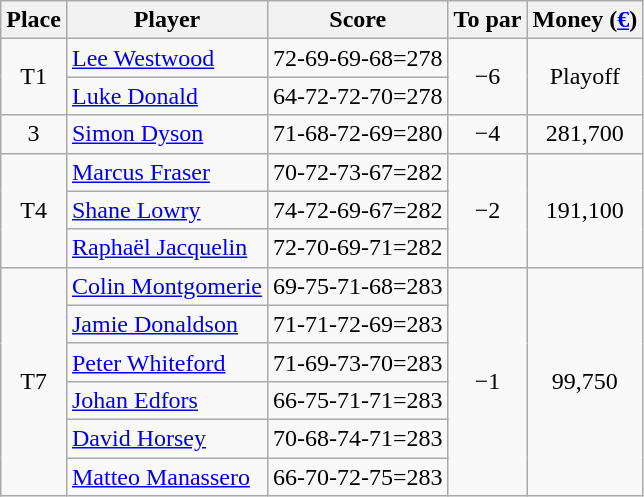<table class="wikitable">
<tr>
<th>Place</th>
<th>Player</th>
<th>Score</th>
<th>To par</th>
<th>Money (<a href='#'>€</a>)</th>
</tr>
<tr>
<td rowspan="2" align=center>T1</td>
<td> <a href='#'>Lee Westwood</a></td>
<td align=center>72-69-69-68=278</td>
<td rowspan="2" align=center>−6</td>
<td rowspan="2" align=center>Playoff</td>
</tr>
<tr>
<td> <a href='#'>Luke Donald</a></td>
<td align=center>64-72-72-70=278</td>
</tr>
<tr>
<td align=center>3</td>
<td> <a href='#'>Simon Dyson</a></td>
<td align=center>71-68-72-69=280</td>
<td align=center>−4</td>
<td align=center>281,700</td>
</tr>
<tr>
<td rowspan="3" align=center>T4</td>
<td> <a href='#'>Marcus Fraser</a></td>
<td align=center>70-72-73-67=282</td>
<td rowspan="3" align=center>−2</td>
<td rowspan=3 align=center>191,100</td>
</tr>
<tr>
<td> <a href='#'>Shane Lowry</a></td>
<td align=center>74-72-69-67=282</td>
</tr>
<tr>
<td> <a href='#'>Raphaël Jacquelin</a></td>
<td align=center>72-70-69-71=282</td>
</tr>
<tr>
<td rowspan="6" align=center>T7</td>
<td> <a href='#'>Colin Montgomerie</a></td>
<td align=center>69-75-71-68=283</td>
<td rowspan="6" align=center>−1</td>
<td rowspan=6 align=center>99,750</td>
</tr>
<tr>
<td> <a href='#'>Jamie Donaldson</a></td>
<td align=center>71-71-72-69=283</td>
</tr>
<tr>
<td> <a href='#'>Peter Whiteford</a></td>
<td align=center>71-69-73-70=283</td>
</tr>
<tr>
<td> <a href='#'>Johan Edfors</a></td>
<td align=center>66-75-71-71=283</td>
</tr>
<tr>
<td> <a href='#'>David Horsey</a></td>
<td align=center>70-68-74-71=283</td>
</tr>
<tr>
<td> <a href='#'>Matteo Manassero</a></td>
<td align=center>66-70-72-75=283</td>
</tr>
</table>
